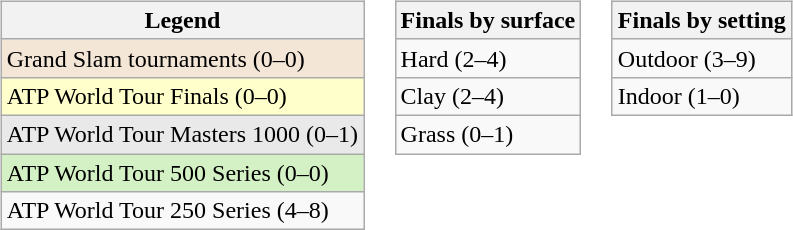<table>
<tr valign="top">
<td><br><table class="wikitable">
<tr>
<th>Legend</th>
</tr>
<tr style="background:#f3e6d7;">
<td>Grand Slam tournaments (0–0)</td>
</tr>
<tr style="background:#ffc;">
<td>ATP World Tour Finals (0–0)</td>
</tr>
<tr style="background:#e9e9e9;">
<td>ATP World Tour Masters 1000 (0–1)</td>
</tr>
<tr style="background:#d4f1c5;">
<td>ATP World Tour 500 Series (0–0)</td>
</tr>
<tr>
<td>ATP World Tour 250 Series (4–8)</td>
</tr>
</table>
</td>
<td><br><table class="wikitable">
<tr>
<th>Finals by surface</th>
</tr>
<tr>
<td>Hard (2–4)</td>
</tr>
<tr>
<td>Clay (2–4)</td>
</tr>
<tr>
<td>Grass (0–1)</td>
</tr>
</table>
</td>
<td><br><table class="wikitable">
<tr>
<th>Finals by setting</th>
</tr>
<tr>
<td>Outdoor (3–9)</td>
</tr>
<tr>
<td>Indoor (1–0)</td>
</tr>
</table>
</td>
</tr>
</table>
